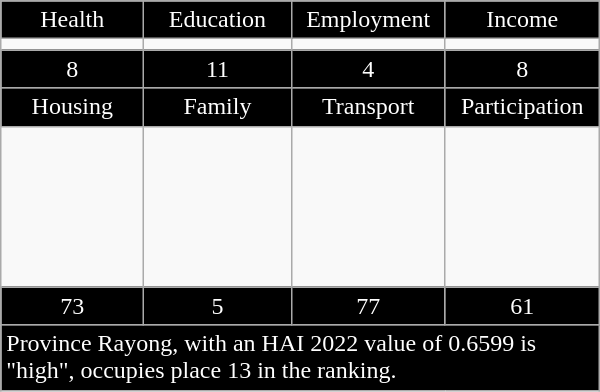<table class="wikitable floatright" style="width:400px;">
<tr>
<td style="text-align:center; width:100px; background:black; color:white;">Health</td>
<td style="text-align:center; width:100px; background:black; color:white;">Education</td>
<td style="text-align:center; width:100px; background:black; color:white;">Employment</td>
<td style="text-align:center; width:100px; background:black; color:white;">Income</td>
</tr>
<tr>
<td></td>
<td></td>
<td></td>
<td></td>
</tr>
<tr>
<td style="text-align:center; background:black; color:white;">8</td>
<td style="text-align:center; background:black; color:white;">11</td>
<td style="text-align:center; background:black; color:white;">4</td>
<td style="text-align:center; background:black; color:white;">8</td>
</tr>
<tr>
<td style="text-align:center; background:black; color:white;">Housing</td>
<td style="text-align:center; background:black; color:white;">Family</td>
<td style="text-align:center; background:black; color:white;">Transport</td>
<td style="text-align:center; background:black; color:white;">Participation</td>
</tr>
<tr>
<td style="height:100px;"></td>
<td></td>
<td></td>
<td></td>
</tr>
<tr>
<td style="text-align:center; background:black; color:white;">73</td>
<td style="text-align:center; background:black; color:white;">5</td>
<td style="text-align:center; background:black; color:white;">77</td>
<td style="text-align:center; background:black; color:white;">61</td>
</tr>
<tr>
<td colspan="4"; style="background:black; color:white;">Province Rayong, with an HAI 2022 value of 0.6599 is "high", occupies place 13 in the ranking.</td>
</tr>
</table>
